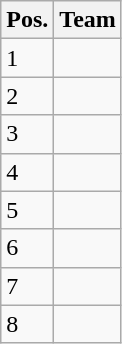<table class="wikitable">
<tr>
<th>Pos.</th>
<th>Team</th>
</tr>
<tr>
<td>1</td>
<td></td>
</tr>
<tr>
<td>2</td>
<td></td>
</tr>
<tr>
<td>3</td>
<td></td>
</tr>
<tr>
<td>4</td>
<td></td>
</tr>
<tr>
<td>5</td>
<td></td>
</tr>
<tr>
<td>6</td>
<td></td>
</tr>
<tr>
<td>7</td>
<td></td>
</tr>
<tr>
<td>8</td>
<td></td>
</tr>
</table>
